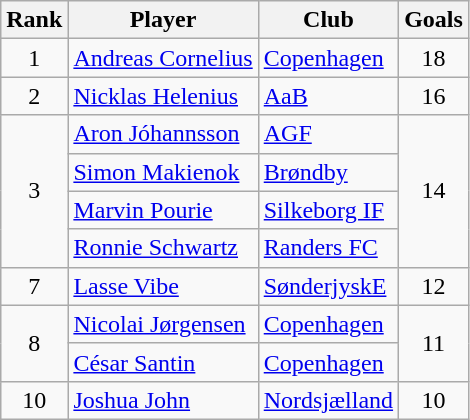<table class="wikitable" style="text-align:center">
<tr>
<th>Rank</th>
<th>Player</th>
<th>Club</th>
<th>Goals</th>
</tr>
<tr>
<td>1</td>
<td align="left"> <a href='#'>Andreas Cornelius</a></td>
<td align="left"><a href='#'>Copenhagen</a></td>
<td>18</td>
</tr>
<tr>
<td>2</td>
<td align="left"> <a href='#'>Nicklas Helenius</a></td>
<td align="left"><a href='#'>AaB</a></td>
<td>16</td>
</tr>
<tr>
<td rowspan="4">3</td>
<td align="left"> <a href='#'>Aron Jóhannsson</a></td>
<td align="left"><a href='#'>AGF</a></td>
<td rowspan="4">14</td>
</tr>
<tr>
<td align="left"> <a href='#'>Simon Makienok</a></td>
<td align="left"><a href='#'>Brøndby</a></td>
</tr>
<tr>
<td align="left"> <a href='#'>Marvin Pourie</a></td>
<td align="left"><a href='#'>Silkeborg IF</a></td>
</tr>
<tr>
<td align="left"> <a href='#'>Ronnie Schwartz</a></td>
<td align="left"><a href='#'>Randers FC</a></td>
</tr>
<tr>
<td>7</td>
<td align="left"> <a href='#'>Lasse Vibe</a></td>
<td align="left"><a href='#'>SønderjyskE</a></td>
<td>12</td>
</tr>
<tr>
<td rowspan="2">8</td>
<td align="left"> <a href='#'>Nicolai Jørgensen</a></td>
<td align="left"><a href='#'>Copenhagen</a></td>
<td rowspan="2">11</td>
</tr>
<tr>
<td align="left"> <a href='#'>César Santin</a></td>
<td align="left"><a href='#'>Copenhagen</a></td>
</tr>
<tr>
<td>10</td>
<td align="left"> <a href='#'>Joshua John</a></td>
<td align="left"><a href='#'>Nordsjælland</a></td>
<td>10</td>
</tr>
</table>
